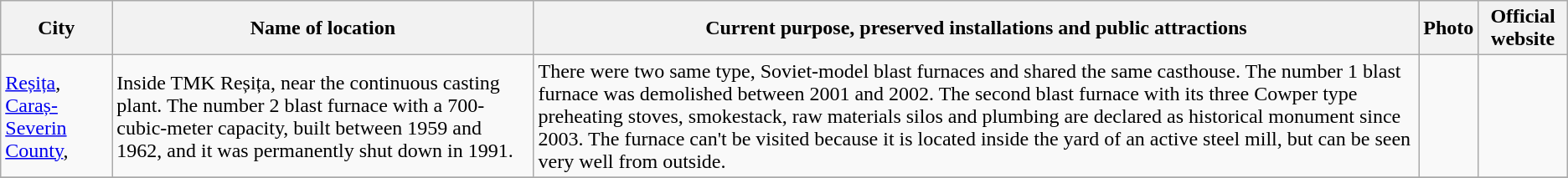<table class="wikitable">
<tr>
<th>City</th>
<th>Name of location</th>
<th>Current purpose, preserved installations and public attractions</th>
<th>Photo</th>
<th>Official website</th>
</tr>
<tr>
<td><a href='#'>Reșița</a>, <a href='#'>Caraș-Severin County</a>,</td>
<td>Inside TMK Reșița, near the continuous casting plant. The number 2 blast furnace with a 700-cubic-meter capacity, built between 1959 and 1962, and it was permanently shut down in 1991.</td>
<td>There were two same type, Soviet-model blast furnaces and shared the same casthouse. The number 1 blast furnace was demolished between 2001 and 2002. The second blast furnace with its three Cowper type preheating stoves, smokestack, raw materials silos and plumbing are declared as historical monument since 2003. The furnace can't be visited because it is located inside the yard of an active steel mill, but can be seen very well from outside.</td>
<td></td>
<td></td>
</tr>
<tr>
</tr>
</table>
